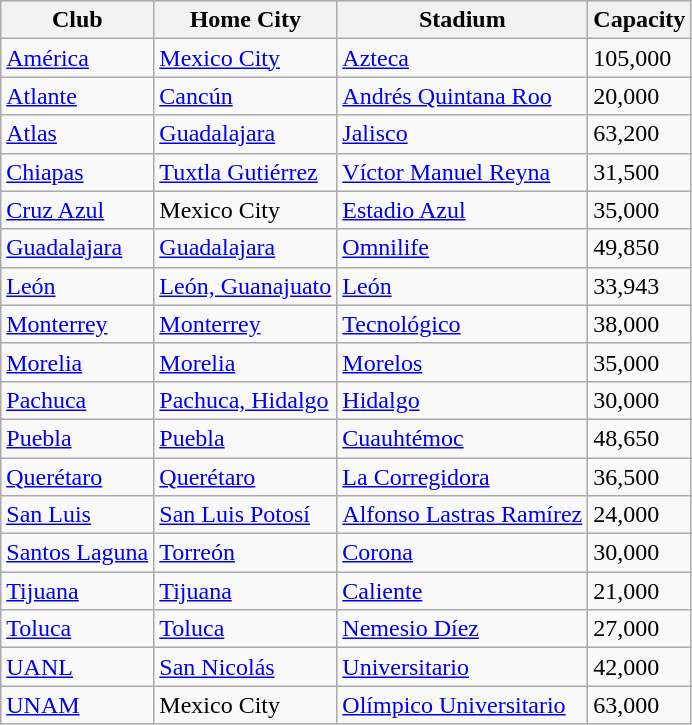<table class="wikitable sortable">
<tr>
<th>Club</th>
<th>Home City</th>
<th>Stadium</th>
<th>Capacity</th>
</tr>
<tr>
<td><a href='#'>América</a></td>
<td><a href='#'>Mexico City</a></td>
<td><a href='#'>Azteca</a></td>
<td>105,000</td>
</tr>
<tr>
<td><a href='#'>Atlante</a></td>
<td><a href='#'>Cancún</a></td>
<td><a href='#'>Andrés Quintana Roo</a></td>
<td>20,000</td>
</tr>
<tr>
<td><a href='#'>Atlas</a></td>
<td><a href='#'>Guadalajara</a></td>
<td><a href='#'>Jalisco</a></td>
<td>63,200</td>
</tr>
<tr>
<td><a href='#'>Chiapas</a></td>
<td><a href='#'>Tuxtla Gutiérrez</a></td>
<td><a href='#'>Víctor Manuel Reyna</a></td>
<td>31,500</td>
</tr>
<tr>
<td><a href='#'>Cruz Azul</a></td>
<td>Mexico City</td>
<td><a href='#'>Estadio Azul</a></td>
<td>35,000</td>
</tr>
<tr>
<td><a href='#'>Guadalajara</a></td>
<td><a href='#'>Guadalajara</a></td>
<td><a href='#'>Omnilife</a></td>
<td>49,850</td>
</tr>
<tr>
<td><a href='#'>León</a></td>
<td><a href='#'>León, Guanajuato</a></td>
<td><a href='#'>León</a></td>
<td>33,943</td>
</tr>
<tr>
<td><a href='#'>Monterrey</a></td>
<td><a href='#'>Monterrey</a></td>
<td><a href='#'>Tecnológico</a></td>
<td>38,000</td>
</tr>
<tr>
<td><a href='#'>Morelia</a></td>
<td><a href='#'>Morelia</a></td>
<td><a href='#'>Morelos</a></td>
<td>35,000</td>
</tr>
<tr>
<td><a href='#'>Pachuca</a></td>
<td><a href='#'>Pachuca, Hidalgo</a></td>
<td><a href='#'>Hidalgo</a></td>
<td>30,000</td>
</tr>
<tr>
<td><a href='#'>Puebla</a></td>
<td><a href='#'>Puebla</a></td>
<td><a href='#'>Cuauhtémoc</a></td>
<td>48,650</td>
</tr>
<tr>
<td><a href='#'>Querétaro</a></td>
<td><a href='#'>Querétaro</a></td>
<td><a href='#'>La Corregidora</a></td>
<td>36,500</td>
</tr>
<tr>
<td><a href='#'>San Luis</a></td>
<td><a href='#'>San Luis Potosí</a></td>
<td><a href='#'>Alfonso Lastras Ramírez</a></td>
<td>24,000</td>
</tr>
<tr>
<td><a href='#'>Santos Laguna</a></td>
<td><a href='#'>Torreón</a></td>
<td><a href='#'>Corona</a></td>
<td>30,000</td>
</tr>
<tr>
<td><a href='#'>Tijuana</a></td>
<td><a href='#'>Tijuana</a></td>
<td><a href='#'>Caliente</a></td>
<td>21,000</td>
</tr>
<tr>
<td><a href='#'>Toluca</a></td>
<td><a href='#'>Toluca</a></td>
<td><a href='#'>Nemesio Díez</a></td>
<td>27,000</td>
</tr>
<tr>
<td><a href='#'>UANL</a></td>
<td><a href='#'>San Nicolás</a></td>
<td><a href='#'>Universitario</a></td>
<td>42,000</td>
</tr>
<tr>
<td><a href='#'>UNAM</a></td>
<td>Mexico City</td>
<td><a href='#'>Olímpico Universitario</a></td>
<td>63,000</td>
</tr>
</table>
